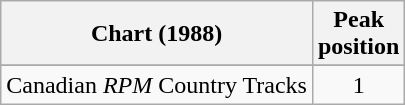<table class="wikitable sortable">
<tr>
<th align="left">Chart (1988)</th>
<th align="center">Peak<br>position</th>
</tr>
<tr>
</tr>
<tr>
<td align="left">Canadian <em>RPM</em> Country Tracks</td>
<td align="center">1</td>
</tr>
</table>
